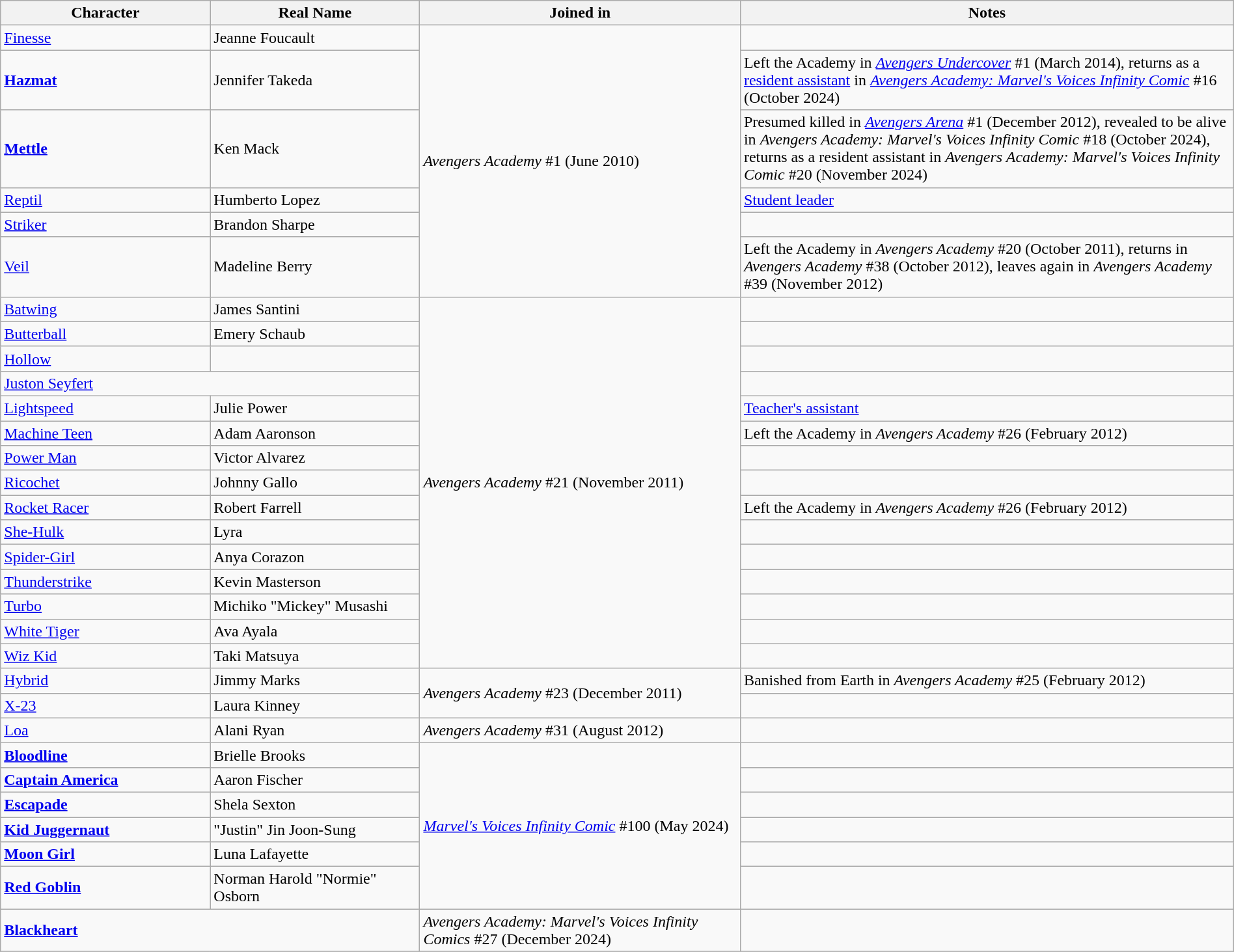<table class="wikitable" style="width:100%; text-align:left; margin:1em auto 1em auto;">
<tr>
<th width=17%>Character</th>
<th width=17%>Real Name</th>
<th width=26%>Joined in</th>
<th width=40%>Notes</th>
</tr>
<tr>
<td><a href='#'>Finesse</a></td>
<td>Jeanne Foucault</td>
<td rowspan="6"><em>Avengers Academy</em> #1 (June 2010)</td>
<td></td>
</tr>
<tr>
<td><strong><a href='#'>Hazmat</a></strong></td>
<td>Jennifer Takeda</td>
<td>Left the Academy in <em><a href='#'>Avengers Undercover</a></em> #1 (March 2014), returns as a <a href='#'>resident assistant</a> in <em><a href='#'>Avengers Academy: Marvel's Voices Infinity Comic</a></em> #16 (October 2024)</td>
</tr>
<tr>
<td><strong><a href='#'>Mettle</a></strong></td>
<td>Ken Mack</td>
<td>Presumed killed in <em><a href='#'>Avengers Arena</a></em> #1 (December 2012), revealed to be alive in <em>Avengers Academy: Marvel's Voices Infinity Comic</em> #18 (October 2024), returns as a resident assistant in <em>Avengers Academy: Marvel's Voices Infinity Comic</em> #20 (November 2024)</td>
</tr>
<tr>
<td><a href='#'>Reptil</a></td>
<td>Humberto Lopez</td>
<td><a href='#'>Student leader</a></td>
</tr>
<tr>
<td><a href='#'>Striker</a></td>
<td>Brandon Sharpe</td>
<td></td>
</tr>
<tr>
<td><a href='#'>Veil</a></td>
<td>Madeline Berry</td>
<td>Left the Academy in <em>Avengers Academy</em> #20 (October 2011), returns in <em>Avengers Academy</em> #38 (October 2012), leaves again in <em>Avengers Academy</em> #39 (November 2012)</td>
</tr>
<tr>
<td><a href='#'>Batwing</a></td>
<td>James Santini</td>
<td rowspan="15"><em>Avengers Academy</em> #21 (November 2011)</td>
<td></td>
</tr>
<tr>
<td><a href='#'>Butterball</a></td>
<td>Emery Schaub</td>
<td></td>
</tr>
<tr>
<td><a href='#'>Hollow</a></td>
<td></td>
<td></td>
</tr>
<tr>
<td colspan="2"><a href='#'>Juston Seyfert</a></td>
<td></td>
</tr>
<tr>
<td><a href='#'>Lightspeed</a></td>
<td>Julie Power</td>
<td><a href='#'>Teacher's assistant</a></td>
</tr>
<tr>
<td><a href='#'>Machine Teen</a></td>
<td>Adam Aaronson</td>
<td>Left the Academy in <em>Avengers Academy</em> #26 (February 2012)</td>
</tr>
<tr>
<td><a href='#'>Power Man</a></td>
<td>Victor Alvarez</td>
<td></td>
</tr>
<tr>
<td><a href='#'>Ricochet</a></td>
<td>Johnny Gallo</td>
<td></td>
</tr>
<tr>
<td><a href='#'>Rocket Racer</a></td>
<td>Robert Farrell</td>
<td>Left the Academy in <em>Avengers Academy</em> #26 (February 2012)</td>
</tr>
<tr>
<td><a href='#'>She-Hulk</a></td>
<td>Lyra</td>
<td></td>
</tr>
<tr>
<td><a href='#'>Spider-Girl</a></td>
<td>Anya Corazon</td>
<td></td>
</tr>
<tr>
<td><a href='#'>Thunderstrike</a></td>
<td>Kevin Masterson</td>
<td></td>
</tr>
<tr>
<td><a href='#'>Turbo</a></td>
<td>Michiko "Mickey" Musashi</td>
<td></td>
</tr>
<tr>
<td><a href='#'>White Tiger</a></td>
<td>Ava Ayala</td>
<td></td>
</tr>
<tr>
<td><a href='#'>Wiz Kid</a></td>
<td>Taki Matsuya</td>
<td></td>
</tr>
<tr>
<td><a href='#'>Hybrid</a></td>
<td>Jimmy Marks</td>
<td rowspan="2"><em>Avengers Academy</em> #23 (December 2011)</td>
<td>Banished from Earth in <em>Avengers Academy</em> #25 (February 2012)</td>
</tr>
<tr>
<td><a href='#'>X-23</a></td>
<td>Laura Kinney</td>
<td></td>
</tr>
<tr>
<td><a href='#'>Loa</a></td>
<td>Alani Ryan</td>
<td rowspan="1"><em>Avengers Academy</em> #31 (August 2012)</td>
<td></td>
</tr>
<tr>
<td><strong><a href='#'>Bloodline</a></strong></td>
<td>Brielle Brooks</td>
<td rowspan="6"><em><a href='#'>Marvel's Voices Infinity Comic</a></em> #100 (May 2024)</td>
<td></td>
</tr>
<tr>
<td><strong><a href='#'>Captain America</a></strong></td>
<td>Aaron Fischer</td>
<td></td>
</tr>
<tr>
<td><strong><a href='#'>Escapade</a></strong></td>
<td>Shela Sexton</td>
<td></td>
</tr>
<tr>
<td><strong><a href='#'>Kid Juggernaut</a></strong></td>
<td>"Justin" Jin Joon-Sung</td>
<td></td>
</tr>
<tr>
<td><strong><a href='#'>Moon Girl</a></strong></td>
<td>Luna Lafayette</td>
<td></td>
</tr>
<tr>
<td><strong><a href='#'>Red Goblin</a></strong></td>
<td>Norman Harold "Normie" Osborn</td>
<td></td>
</tr>
<tr>
<td colspan="2"><strong><a href='#'>Blackheart</a></strong></td>
<td><em>Avengers Academy: Marvel's Voices Infinity Comics</em> #27 (December 2024)</td>
<td></td>
</tr>
<tr>
</tr>
</table>
